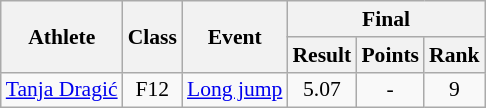<table class=wikitable style="font-size:90%">
<tr>
<th rowspan="2">Athlete</th>
<th rowspan="2">Class</th>
<th rowspan="2">Event</th>
<th colspan="3">Final</th>
</tr>
<tr>
<th>Result</th>
<th>Points</th>
<th>Rank</th>
</tr>
<tr>
<td><a href='#'>Tanja Dragić</a></td>
<td style="text-align:center;">F12</td>
<td><a href='#'>Long jump</a></td>
<td style="text-align:center;">5.07</td>
<td style="text-align:center;">-</td>
<td style="text-align:center;">9</td>
</tr>
</table>
